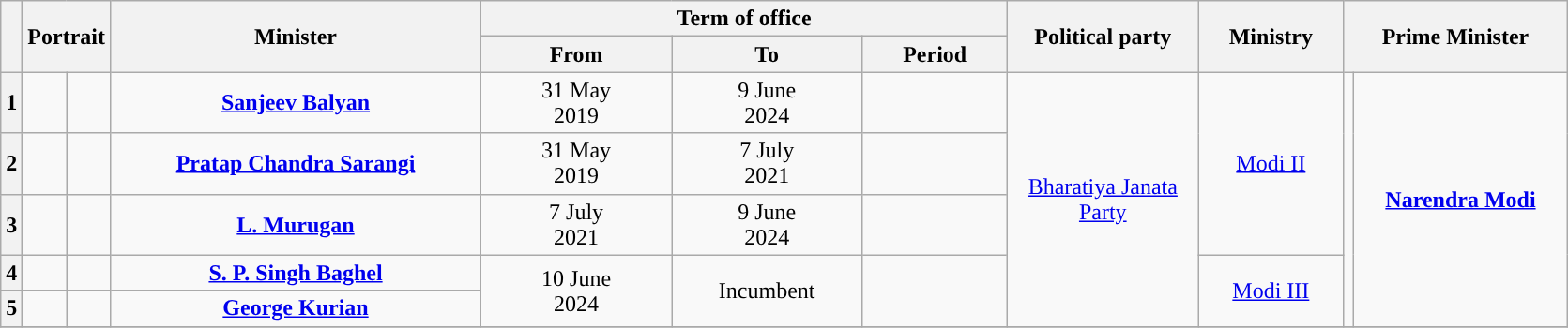<table class="wikitable" style="text-align:center">
<tr>
<th rowspan="2"></th>
<th rowspan="2" colspan="2">Portrait</th>
<th rowspan="2" style="width:16em">Minister<br></th>
<th colspan="3">Term of office</th>
<th rowspan="2" style="width:8em">Political party</th>
<th rowspan="2" style="width:6em">Ministry</th>
<th rowspan="2" colspan="2">Prime Minister</th>
</tr>
<tr>
<th style="width:8em">From</th>
<th style="width:8em">To</th>
<th style="width:6em">Period</th>
</tr>
<tr>
<th>1</th>
<td></td>
<td></td>
<td><strong><a href='#'>Sanjeev Balyan</a></strong><br></td>
<td>31 May<br>2019</td>
<td>9 June<br>2024</td>
<td><strong></strong></td>
<td rowspan="5"><a href='#'>Bharatiya Janata Party</a></td>
<td rowspan="3"><a href='#'>Modi II</a></td>
<td rowspan="5"></td>
<td rowspan="5" style="width:9em"><strong><a href='#'>Narendra Modi</a></strong></td>
</tr>
<tr>
<th>2</th>
<td></td>
<td></td>
<td><strong><a href='#'>Pratap Chandra Sarangi</a></strong><br></td>
<td>31 May<br>2019</td>
<td>7 July<br>2021</td>
<td><strong></strong></td>
</tr>
<tr>
<th>3</th>
<td></td>
<td></td>
<td><strong><a href='#'>L. Murugan</a></strong><br></td>
<td>7 July<br>2021</td>
<td>9 June<br>2024</td>
<td><strong></strong></td>
</tr>
<tr>
<th>4</th>
<td></td>
<td></td>
<td><strong><a href='#'>S. P. Singh Baghel</a></strong><br></td>
<td rowspan="2">10 June<br>2024</td>
<td rowspan="2">Incumbent</td>
<td rowspan="2"><strong></strong></td>
<td rowspan="2"><a href='#'>Modi III</a></td>
</tr>
<tr>
<th>5</th>
<td></td>
<td></td>
<td><strong><a href='#'>George Kurian</a></strong><br></td>
</tr>
<tr>
</tr>
</table>
